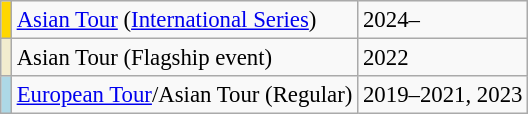<table class="wikitable" style="font-size:95%">
<tr>
<td style="background:gold"></td>
<td><a href='#'>Asian Tour</a> (<a href='#'>International Series</a>)</td>
<td>2024–</td>
</tr>
<tr>
<td style="background:#f2ecce"></td>
<td>Asian Tour (Flagship event)</td>
<td>2022</td>
</tr>
<tr>
<td style="background:lightblue"></td>
<td><a href='#'>European Tour</a>/Asian Tour (Regular)</td>
<td>2019–2021, 2023</td>
</tr>
</table>
